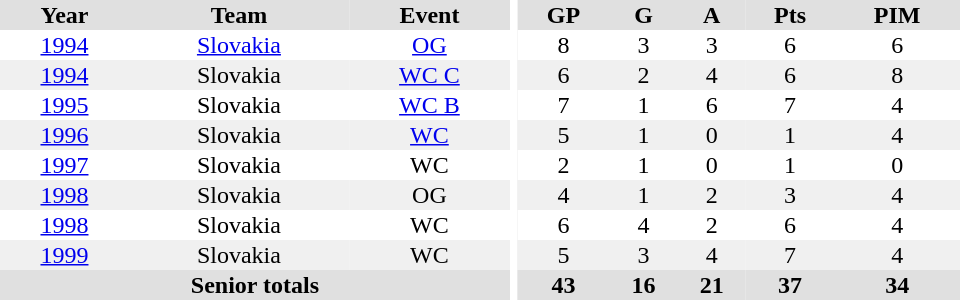<table border="0" cellpadding="1" cellspacing="0" ID="Table3" style="text-align:center; width:40em">
<tr bgcolor="#e0e0e0">
<th>Year</th>
<th>Team</th>
<th>Event</th>
<th rowspan="102" bgcolor="#ffffff"></th>
<th>GP</th>
<th>G</th>
<th>A</th>
<th>Pts</th>
<th>PIM</th>
</tr>
<tr>
<td><a href='#'>1994</a></td>
<td><a href='#'>Slovakia</a></td>
<td><a href='#'>OG</a></td>
<td>8</td>
<td>3</td>
<td>3</td>
<td>6</td>
<td>6</td>
</tr>
<tr bgcolor="#f0f0f0">
<td><a href='#'>1994</a></td>
<td>Slovakia</td>
<td><a href='#'>WC C</a></td>
<td>6</td>
<td>2</td>
<td>4</td>
<td>6</td>
<td>8</td>
</tr>
<tr>
<td><a href='#'>1995</a></td>
<td>Slovakia</td>
<td><a href='#'>WC B</a></td>
<td>7</td>
<td>1</td>
<td>6</td>
<td>7</td>
<td>4</td>
</tr>
<tr bgcolor="#f0f0f0">
<td><a href='#'>1996</a></td>
<td>Slovakia</td>
<td><a href='#'>WC</a></td>
<td>5</td>
<td>1</td>
<td>0</td>
<td>1</td>
<td>4</td>
</tr>
<tr>
<td><a href='#'>1997</a></td>
<td>Slovakia</td>
<td>WC</td>
<td>2</td>
<td>1</td>
<td>0</td>
<td>1</td>
<td>0</td>
</tr>
<tr bgcolor="#f0f0f0">
<td><a href='#'>1998</a></td>
<td>Slovakia</td>
<td>OG</td>
<td>4</td>
<td>1</td>
<td>2</td>
<td>3</td>
<td>4</td>
</tr>
<tr>
<td><a href='#'>1998</a></td>
<td>Slovakia</td>
<td>WC</td>
<td>6</td>
<td>4</td>
<td>2</td>
<td>6</td>
<td>4</td>
</tr>
<tr bgcolor="#f0f0f0">
<td><a href='#'>1999</a></td>
<td>Slovakia</td>
<td>WC</td>
<td>5</td>
<td>3</td>
<td>4</td>
<td>7</td>
<td>4</td>
</tr>
<tr bgcolor="#e0e0e0">
<th colspan="3">Senior totals</th>
<th>43</th>
<th>16</th>
<th>21</th>
<th>37</th>
<th>34</th>
</tr>
</table>
